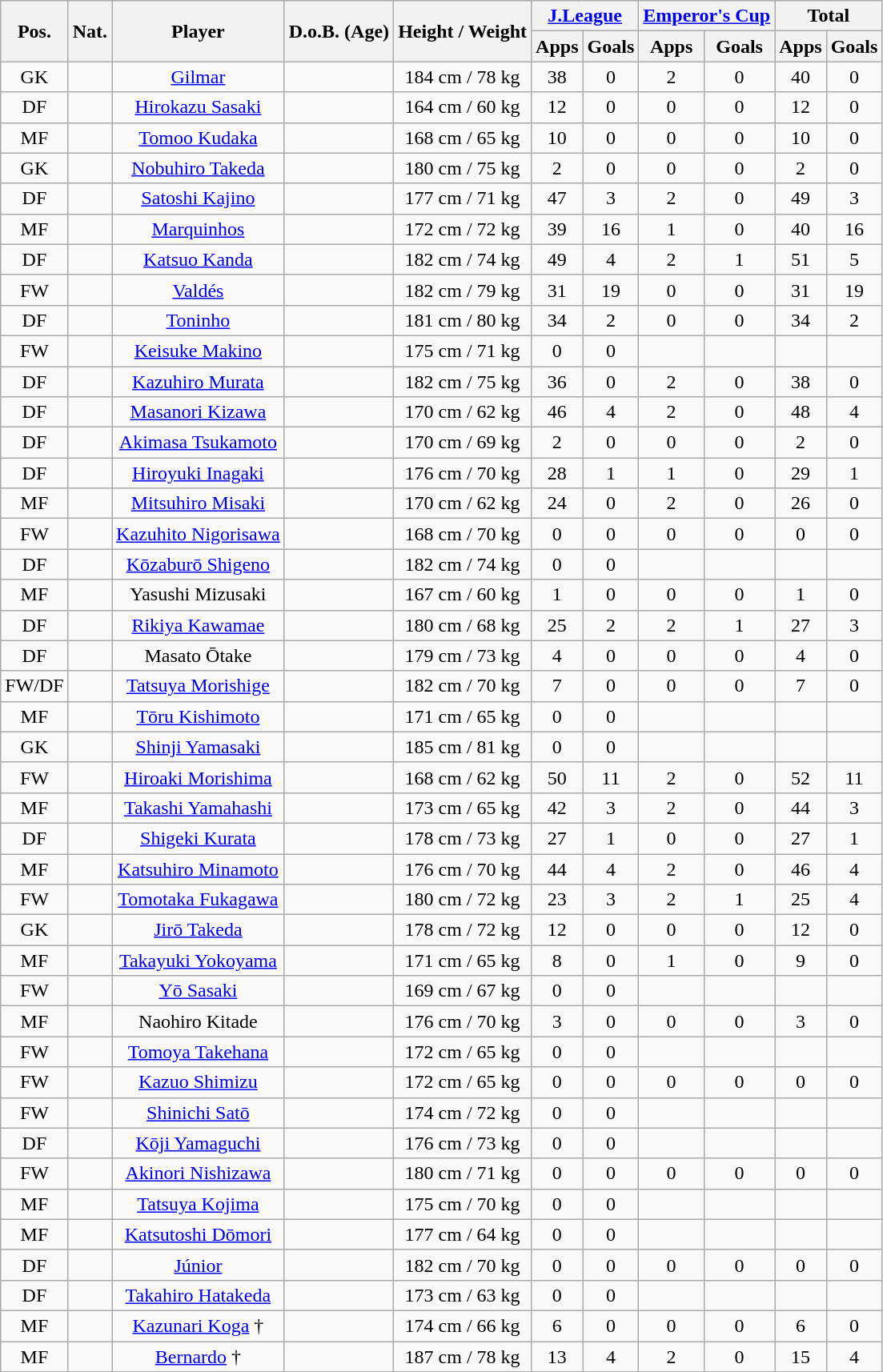<table class="wikitable" style="text-align:center;">
<tr>
<th rowspan="2">Pos.</th>
<th rowspan="2">Nat.</th>
<th rowspan="2">Player</th>
<th rowspan="2">D.o.B. (Age)</th>
<th rowspan="2">Height / Weight</th>
<th colspan="2"><a href='#'>J.League</a></th>
<th colspan="2"><a href='#'>Emperor's Cup</a></th>
<th colspan="2">Total</th>
</tr>
<tr>
<th>Apps</th>
<th>Goals</th>
<th>Apps</th>
<th>Goals</th>
<th>Apps</th>
<th>Goals</th>
</tr>
<tr>
<td>GK</td>
<td></td>
<td><a href='#'>Gilmar</a></td>
<td></td>
<td>184 cm / 78 kg</td>
<td>38</td>
<td>0</td>
<td>2</td>
<td>0</td>
<td>40</td>
<td>0</td>
</tr>
<tr>
<td>DF</td>
<td></td>
<td><a href='#'>Hirokazu Sasaki</a></td>
<td></td>
<td>164 cm / 60 kg</td>
<td>12</td>
<td>0</td>
<td>0</td>
<td>0</td>
<td>12</td>
<td>0</td>
</tr>
<tr>
<td>MF</td>
<td></td>
<td><a href='#'>Tomoo Kudaka</a></td>
<td></td>
<td>168 cm / 65 kg</td>
<td>10</td>
<td>0</td>
<td>0</td>
<td>0</td>
<td>10</td>
<td>0</td>
</tr>
<tr>
<td>GK</td>
<td></td>
<td><a href='#'>Nobuhiro Takeda</a></td>
<td></td>
<td>180 cm / 75 kg</td>
<td>2</td>
<td>0</td>
<td>0</td>
<td>0</td>
<td>2</td>
<td>0</td>
</tr>
<tr>
<td>DF</td>
<td></td>
<td><a href='#'>Satoshi Kajino</a></td>
<td></td>
<td>177 cm / 71 kg</td>
<td>47</td>
<td>3</td>
<td>2</td>
<td>0</td>
<td>49</td>
<td>3</td>
</tr>
<tr>
<td>MF</td>
<td></td>
<td><a href='#'>Marquinhos</a></td>
<td></td>
<td>172 cm / 72 kg</td>
<td>39</td>
<td>16</td>
<td>1</td>
<td>0</td>
<td>40</td>
<td>16</td>
</tr>
<tr>
<td>DF</td>
<td></td>
<td><a href='#'>Katsuo Kanda</a></td>
<td></td>
<td>182 cm / 74 kg</td>
<td>49</td>
<td>4</td>
<td>2</td>
<td>1</td>
<td>51</td>
<td>5</td>
</tr>
<tr>
<td>FW</td>
<td></td>
<td><a href='#'>Valdés</a></td>
<td></td>
<td>182 cm / 79 kg</td>
<td>31</td>
<td>19</td>
<td>0</td>
<td>0</td>
<td>31</td>
<td>19</td>
</tr>
<tr>
<td>DF</td>
<td></td>
<td><a href='#'>Toninho</a></td>
<td></td>
<td>181 cm / 80 kg</td>
<td>34</td>
<td>2</td>
<td>0</td>
<td>0</td>
<td>34</td>
<td>2</td>
</tr>
<tr>
<td>FW</td>
<td></td>
<td><a href='#'>Keisuke Makino</a></td>
<td></td>
<td>175 cm / 71 kg</td>
<td>0</td>
<td>0</td>
<td></td>
<td></td>
<td></td>
<td></td>
</tr>
<tr>
<td>DF</td>
<td></td>
<td><a href='#'>Kazuhiro Murata</a></td>
<td></td>
<td>182 cm / 75 kg</td>
<td>36</td>
<td>0</td>
<td>2</td>
<td>0</td>
<td>38</td>
<td>0</td>
</tr>
<tr>
<td>DF</td>
<td></td>
<td><a href='#'>Masanori Kizawa</a></td>
<td></td>
<td>170 cm / 62 kg</td>
<td>46</td>
<td>4</td>
<td>2</td>
<td>0</td>
<td>48</td>
<td>4</td>
</tr>
<tr>
<td>DF</td>
<td></td>
<td><a href='#'>Akimasa Tsukamoto</a></td>
<td></td>
<td>170 cm / 69 kg</td>
<td>2</td>
<td>0</td>
<td>0</td>
<td>0</td>
<td>2</td>
<td>0</td>
</tr>
<tr>
<td>DF</td>
<td></td>
<td><a href='#'>Hiroyuki Inagaki</a></td>
<td></td>
<td>176 cm / 70 kg</td>
<td>28</td>
<td>1</td>
<td>1</td>
<td>0</td>
<td>29</td>
<td>1</td>
</tr>
<tr>
<td>MF</td>
<td></td>
<td><a href='#'>Mitsuhiro Misaki</a></td>
<td></td>
<td>170 cm / 62 kg</td>
<td>24</td>
<td>0</td>
<td>2</td>
<td>0</td>
<td>26</td>
<td>0</td>
</tr>
<tr>
<td>FW</td>
<td></td>
<td><a href='#'>Kazuhito Nigorisawa</a></td>
<td></td>
<td>168 cm / 70 kg</td>
<td>0</td>
<td>0</td>
<td>0</td>
<td>0</td>
<td>0</td>
<td>0</td>
</tr>
<tr>
<td>DF</td>
<td></td>
<td><a href='#'>Kōzaburō Shigeno</a></td>
<td></td>
<td>182 cm / 74 kg</td>
<td>0</td>
<td>0</td>
<td></td>
<td></td>
<td></td>
<td></td>
</tr>
<tr>
<td>MF</td>
<td></td>
<td>Yasushi Mizusaki</td>
<td></td>
<td>167 cm / 60 kg</td>
<td>1</td>
<td>0</td>
<td>0</td>
<td>0</td>
<td>1</td>
<td>0</td>
</tr>
<tr>
<td>DF</td>
<td></td>
<td><a href='#'>Rikiya Kawamae</a></td>
<td></td>
<td>180 cm / 68 kg</td>
<td>25</td>
<td>2</td>
<td>2</td>
<td>1</td>
<td>27</td>
<td>3</td>
</tr>
<tr>
<td>DF</td>
<td></td>
<td>Masato Ōtake</td>
<td></td>
<td>179 cm / 73 kg</td>
<td>4</td>
<td>0</td>
<td>0</td>
<td>0</td>
<td>4</td>
<td>0</td>
</tr>
<tr>
<td>FW/DF</td>
<td></td>
<td><a href='#'>Tatsuya Morishige</a></td>
<td></td>
<td>182 cm / 70 kg</td>
<td>7</td>
<td>0</td>
<td>0</td>
<td>0</td>
<td>7</td>
<td>0</td>
</tr>
<tr>
<td>MF</td>
<td></td>
<td><a href='#'>Tōru Kishimoto</a></td>
<td></td>
<td>171 cm / 65 kg</td>
<td>0</td>
<td>0</td>
<td></td>
<td></td>
<td></td>
<td></td>
</tr>
<tr>
<td>GK</td>
<td></td>
<td><a href='#'>Shinji Yamasaki</a></td>
<td></td>
<td>185 cm / 81 kg</td>
<td>0</td>
<td>0</td>
<td></td>
<td></td>
<td></td>
<td></td>
</tr>
<tr>
<td>FW</td>
<td></td>
<td><a href='#'>Hiroaki Morishima</a></td>
<td></td>
<td>168 cm / 62 kg</td>
<td>50</td>
<td>11</td>
<td>2</td>
<td>0</td>
<td>52</td>
<td>11</td>
</tr>
<tr>
<td>MF</td>
<td></td>
<td><a href='#'>Takashi Yamahashi</a></td>
<td></td>
<td>173 cm / 65 kg</td>
<td>42</td>
<td>3</td>
<td>2</td>
<td>0</td>
<td>44</td>
<td>3</td>
</tr>
<tr>
<td>DF</td>
<td></td>
<td><a href='#'>Shigeki Kurata</a></td>
<td></td>
<td>178 cm / 73 kg</td>
<td>27</td>
<td>1</td>
<td>0</td>
<td>0</td>
<td>27</td>
<td>1</td>
</tr>
<tr>
<td>MF</td>
<td></td>
<td><a href='#'>Katsuhiro Minamoto</a></td>
<td></td>
<td>176 cm / 70 kg</td>
<td>44</td>
<td>4</td>
<td>2</td>
<td>0</td>
<td>46</td>
<td>4</td>
</tr>
<tr>
<td>FW</td>
<td></td>
<td><a href='#'>Tomotaka Fukagawa</a></td>
<td></td>
<td>180 cm / 72 kg</td>
<td>23</td>
<td>3</td>
<td>2</td>
<td>1</td>
<td>25</td>
<td>4</td>
</tr>
<tr>
<td>GK</td>
<td></td>
<td><a href='#'>Jirō Takeda</a></td>
<td></td>
<td>178 cm / 72 kg</td>
<td>12</td>
<td>0</td>
<td>0</td>
<td>0</td>
<td>12</td>
<td>0</td>
</tr>
<tr>
<td>MF</td>
<td></td>
<td><a href='#'>Takayuki Yokoyama</a></td>
<td></td>
<td>171 cm / 65 kg</td>
<td>8</td>
<td>0</td>
<td>1</td>
<td>0</td>
<td>9</td>
<td>0</td>
</tr>
<tr>
<td>FW</td>
<td></td>
<td><a href='#'>Yō Sasaki</a></td>
<td></td>
<td>169 cm / 67 kg</td>
<td>0</td>
<td>0</td>
<td></td>
<td></td>
<td></td>
<td></td>
</tr>
<tr>
<td>MF</td>
<td></td>
<td>Naohiro Kitade</td>
<td></td>
<td>176 cm / 70 kg</td>
<td>3</td>
<td>0</td>
<td>0</td>
<td>0</td>
<td>3</td>
<td>0</td>
</tr>
<tr>
<td>FW</td>
<td></td>
<td><a href='#'>Tomoya Takehana</a></td>
<td></td>
<td>172 cm / 65 kg</td>
<td>0</td>
<td>0</td>
<td></td>
<td></td>
<td></td>
<td></td>
</tr>
<tr>
<td>FW</td>
<td></td>
<td><a href='#'>Kazuo Shimizu</a></td>
<td></td>
<td>172 cm / 65 kg</td>
<td>0</td>
<td>0</td>
<td>0</td>
<td>0</td>
<td>0</td>
<td>0</td>
</tr>
<tr>
<td>FW</td>
<td></td>
<td><a href='#'>Shinichi Satō</a></td>
<td></td>
<td>174 cm / 72 kg</td>
<td>0</td>
<td>0</td>
<td></td>
<td></td>
<td></td>
<td></td>
</tr>
<tr>
<td>DF</td>
<td></td>
<td><a href='#'>Kōji Yamaguchi</a></td>
<td></td>
<td>176 cm / 73 kg</td>
<td>0</td>
<td>0</td>
<td></td>
<td></td>
<td></td>
<td></td>
</tr>
<tr>
<td>FW</td>
<td></td>
<td><a href='#'>Akinori Nishizawa</a></td>
<td></td>
<td>180 cm / 71 kg</td>
<td>0</td>
<td>0</td>
<td>0</td>
<td>0</td>
<td>0</td>
<td>0</td>
</tr>
<tr>
<td>MF</td>
<td></td>
<td><a href='#'>Tatsuya Kojima</a></td>
<td></td>
<td>175 cm / 70 kg</td>
<td>0</td>
<td>0</td>
<td></td>
<td></td>
<td></td>
<td></td>
</tr>
<tr>
<td>MF</td>
<td></td>
<td><a href='#'>Katsutoshi Dōmori</a></td>
<td></td>
<td>177 cm / 64 kg</td>
<td>0</td>
<td>0</td>
<td></td>
<td></td>
<td></td>
<td></td>
</tr>
<tr>
<td>DF</td>
<td></td>
<td><a href='#'>Júnior</a></td>
<td></td>
<td>182 cm / 70 kg</td>
<td>0</td>
<td>0</td>
<td>0</td>
<td>0</td>
<td>0</td>
<td>0</td>
</tr>
<tr>
<td>DF</td>
<td></td>
<td><a href='#'>Takahiro Hatakeda</a></td>
<td></td>
<td>173 cm / 63 kg</td>
<td>0</td>
<td>0</td>
<td></td>
<td></td>
<td></td>
<td></td>
</tr>
<tr>
<td>MF</td>
<td></td>
<td><a href='#'>Kazunari Koga</a> †</td>
<td></td>
<td>174 cm / 66 kg</td>
<td>6</td>
<td>0</td>
<td>0</td>
<td>0</td>
<td>6</td>
<td>0</td>
</tr>
<tr>
<td>MF</td>
<td></td>
<td><a href='#'>Bernardo</a> †</td>
<td></td>
<td>187 cm / 78 kg</td>
<td>13</td>
<td>4</td>
<td>2</td>
<td>0</td>
<td>15</td>
<td>4</td>
</tr>
</table>
